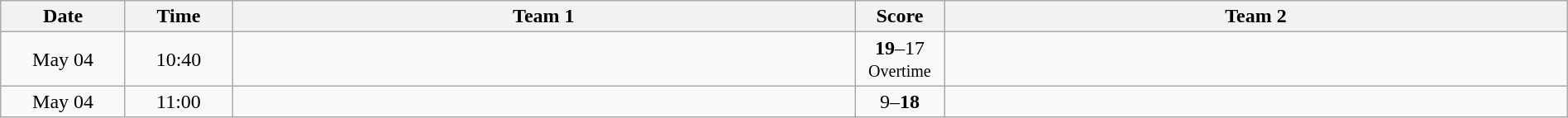<table class="wikitable" width="100%">
<tr>
<th style="width:7%">Date</th>
<th style="width:6%">Time</th>
<th style="width:35%">Team 1</th>
<th style="width:5%">Score</th>
<th style="width:35%">Team 2</th>
</tr>
<tr>
<td style="text-align:center">May 04</td>
<td style="text-align:center">10:40</td>
<td style="text-align:right"><strong></strong></td>
<td style="text-align:center"><strong>19</strong>–17<br><small>Overtime</small></td>
<td style="text-align:left"></td>
</tr>
<tr>
<td style="text-align:center">May 04</td>
<td style="text-align:center">11:00</td>
<td style="text-align:right"></td>
<td style="text-align:center">9–<strong>18</strong></td>
<td style="text-align:left"><strong></strong></td>
</tr>
</table>
